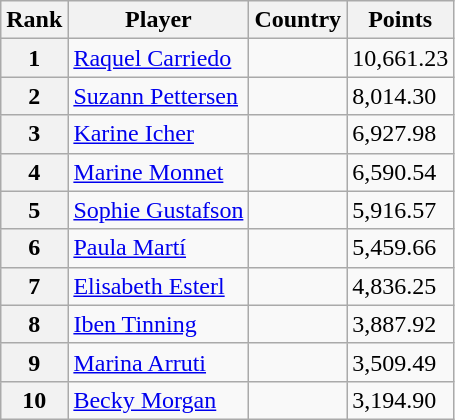<table class="wikitable">
<tr>
<th>Rank</th>
<th>Player</th>
<th>Country</th>
<th>Points</th>
</tr>
<tr>
<th>1</th>
<td><a href='#'>Raquel Carriedo</a></td>
<td></td>
<td>10,661.23</td>
</tr>
<tr>
<th>2</th>
<td><a href='#'>Suzann Pettersen</a></td>
<td></td>
<td>8,014.30</td>
</tr>
<tr>
<th>3</th>
<td><a href='#'>Karine Icher</a></td>
<td></td>
<td>6,927.98</td>
</tr>
<tr>
<th>4</th>
<td><a href='#'>Marine Monnet</a></td>
<td></td>
<td>6,590.54</td>
</tr>
<tr>
<th>5</th>
<td><a href='#'>Sophie Gustafson</a></td>
<td></td>
<td>5,916.57</td>
</tr>
<tr>
<th>6</th>
<td><a href='#'>Paula Martí</a></td>
<td></td>
<td>5,459.66</td>
</tr>
<tr>
<th>7</th>
<td><a href='#'>Elisabeth Esterl</a></td>
<td></td>
<td>4,836.25</td>
</tr>
<tr>
<th>8</th>
<td><a href='#'>Iben Tinning</a></td>
<td></td>
<td>3,887.92</td>
</tr>
<tr>
<th>9</th>
<td><a href='#'>Marina Arruti</a></td>
<td></td>
<td>3,509.49</td>
</tr>
<tr>
<th>10</th>
<td><a href='#'>Becky Morgan</a></td>
<td></td>
<td>3,194.90</td>
</tr>
</table>
